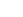<table style="width:66%; text-align:center;">
<tr style="color:white;">
<td style="background:"><strong>48</strong></td>
</tr>
</table>
